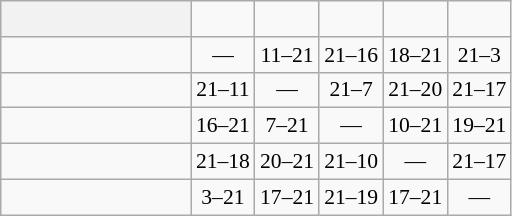<table class="wikitable" style="text-align:center; font-size:90%;">
<tr>
<th width=120> </th>
<td><strong></strong></td>
<td><strong></strong></td>
<td><strong></strong></td>
<td><strong></strong></td>
<td><strong></strong></td>
</tr>
<tr>
<td style="text-align:left;"></td>
<td>—</td>
<td>11–21</td>
<td>21–16</td>
<td>18–21</td>
<td>21–3</td>
</tr>
<tr>
<td style="text-align:left;"></td>
<td>21–11</td>
<td>—</td>
<td>21–7</td>
<td>21–20</td>
<td>21–17</td>
</tr>
<tr>
<td style="text-align:left;"></td>
<td>16–21</td>
<td>7–21</td>
<td>—</td>
<td>10–21</td>
<td>19–21</td>
</tr>
<tr>
<td style="text-align:left;"></td>
<td>21–18</td>
<td>20–21</td>
<td>21–10</td>
<td>—</td>
<td>21–17</td>
</tr>
<tr>
<td style="text-align:left;"></td>
<td>3–21</td>
<td>17–21</td>
<td>21–19</td>
<td>17–21</td>
<td>—</td>
</tr>
</table>
